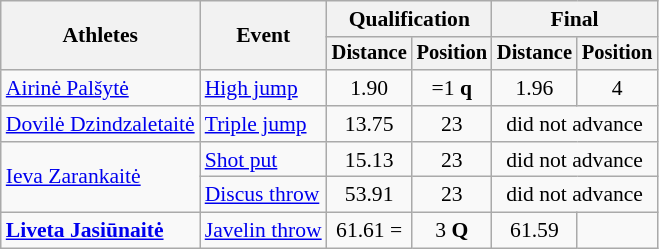<table class=wikitable style="font-size:90%">
<tr>
<th rowspan="2">Athletes</th>
<th rowspan="2">Event</th>
<th colspan="2">Qualification</th>
<th colspan="2">Final</th>
</tr>
<tr style="font-size:95%">
<th>Distance</th>
<th>Position</th>
<th>Distance</th>
<th>Position</th>
</tr>
<tr>
<td><a href='#'>Airinė Palšytė</a></td>
<td><a href='#'>High jump</a></td>
<td align=center>1.90</td>
<td align=center>=1 <strong>q</strong></td>
<td align=center>1.96 <strong></strong></td>
<td align=center>4</td>
</tr>
<tr>
<td><a href='#'>Dovilė Dzindzaletaitė</a></td>
<td><a href='#'>Triple jump</a></td>
<td align=center>13.75</td>
<td align=center>23</td>
<td align=center colspan=2>did not advance</td>
</tr>
<tr>
<td rowspan=2><a href='#'>Ieva Zarankaitė</a></td>
<td><a href='#'>Shot put</a></td>
<td align=center>15.13</td>
<td align=center>23</td>
<td align=center colspan=2>did not advance</td>
</tr>
<tr>
<td><a href='#'>Discus throw</a></td>
<td align=center>53.91</td>
<td align=center>23</td>
<td align=center colspan=2>did not advance</td>
</tr>
<tr>
<td><strong><a href='#'>Liveta Jasiūnaitė</a></strong></td>
<td><a href='#'>Javelin throw</a></td>
<td align=center>61.61 =<strong></strong></td>
<td align=center>3 <strong>Q</strong></td>
<td align=center>61.59</td>
<td align=center></td>
</tr>
</table>
